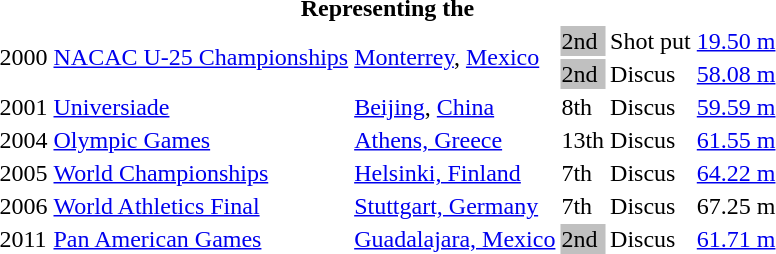<table>
<tr>
<th colspan="6">Representing the </th>
</tr>
<tr>
<td rowspan=2>2000</td>
<td rowspan=2><a href='#'>NACAC U-25 Championships</a></td>
<td rowspan=2><a href='#'>Monterrey</a>, <a href='#'>Mexico</a></td>
<td bgcolor=silver>2nd</td>
<td>Shot put</td>
<td><a href='#'>19.50 m</a></td>
</tr>
<tr>
<td bgcolor=silver>2nd</td>
<td>Discus</td>
<td><a href='#'>58.08 m</a></td>
</tr>
<tr>
<td>2001</td>
<td><a href='#'>Universiade</a></td>
<td><a href='#'>Beijing</a>, <a href='#'>China</a></td>
<td>8th</td>
<td>Discus</td>
<td><a href='#'>59.59 m</a></td>
</tr>
<tr>
<td>2004</td>
<td><a href='#'>Olympic Games</a></td>
<td><a href='#'>Athens, Greece</a></td>
<td>13th</td>
<td>Discus</td>
<td><a href='#'>61.55 m</a></td>
</tr>
<tr>
<td>2005</td>
<td><a href='#'>World Championships</a></td>
<td><a href='#'>Helsinki, Finland</a></td>
<td>7th</td>
<td>Discus</td>
<td><a href='#'>64.22 m</a></td>
</tr>
<tr>
<td>2006</td>
<td><a href='#'>World Athletics Final</a></td>
<td><a href='#'>Stuttgart, Germany</a></td>
<td>7th</td>
<td>Discus</td>
<td>67.25 m</td>
</tr>
<tr>
<td>2011</td>
<td><a href='#'>Pan American Games</a></td>
<td><a href='#'>Guadalajara, Mexico</a></td>
<td bgcolor="silver">2nd</td>
<td>Discus</td>
<td><a href='#'>61.71 m</a></td>
</tr>
</table>
